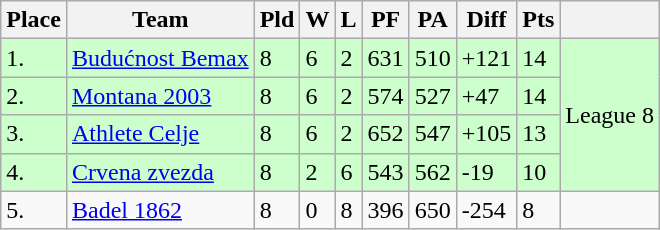<table class="wikitable">
<tr>
<th>Place</th>
<th>Team</th>
<th>Pld</th>
<th>W</th>
<th>L</th>
<th>PF</th>
<th>PA</th>
<th>Diff</th>
<th>Pts</th>
<th></th>
</tr>
<tr bgcolor=#ccffcc>
<td>1.</td>
<td> <a href='#'>Budućnost Bemax</a></td>
<td>8</td>
<td>6</td>
<td>2</td>
<td>631</td>
<td>510</td>
<td>+121</td>
<td>14</td>
<td rowspan="4">League 8</td>
</tr>
<tr bgcolor=#ccffcc>
<td>2.</td>
<td> <a href='#'>Montana 2003</a></td>
<td>8</td>
<td>6</td>
<td>2</td>
<td>574</td>
<td>527</td>
<td>+47</td>
<td>14</td>
</tr>
<tr bgcolor=#ccffcc>
<td>3.</td>
<td> <a href='#'>Athlete Celje</a></td>
<td>8</td>
<td>6</td>
<td>2</td>
<td>652</td>
<td>547</td>
<td>+105</td>
<td>13</td>
</tr>
<tr bgcolor=#ccffcc>
<td>4.</td>
<td> <a href='#'>Crvena zvezda</a></td>
<td>8</td>
<td>2</td>
<td>6</td>
<td>543</td>
<td>562</td>
<td>-19</td>
<td>10</td>
</tr>
<tr>
<td>5.</td>
<td> <a href='#'>Badel 1862</a></td>
<td>8</td>
<td>0</td>
<td>8</td>
<td>396</td>
<td>650</td>
<td>-254</td>
<td>8</td>
<td rowspan="4"></td>
</tr>
</table>
